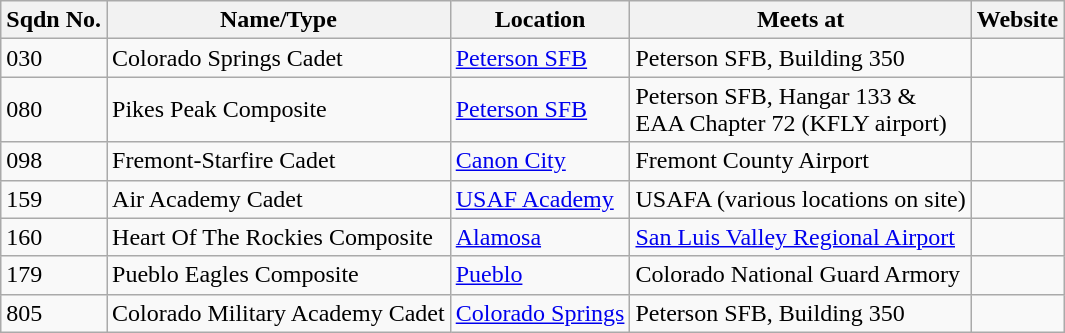<table class="wikitable">
<tr>
<th>Sqdn No.</th>
<th>Name/Type</th>
<th>Location</th>
<th>Meets at</th>
<th>Website</th>
</tr>
<tr>
<td>030</td>
<td>Colorado Springs Cadet</td>
<td><a href='#'>Peterson SFB</a></td>
<td>Peterson SFB, Building 350</td>
<td><br></td>
</tr>
<tr>
<td>080</td>
<td>Pikes Peak Composite</td>
<td><a href='#'>Peterson SFB</a></td>
<td>Peterson SFB, Hangar 133 &<br>EAA Chapter 72 (KFLY airport)</td>
<td><br></td>
</tr>
<tr>
<td>098</td>
<td>Fremont-Starfire Cadet</td>
<td><a href='#'>Canon City</a></td>
<td>Fremont County Airport</td>
<td><br></td>
</tr>
<tr>
<td>159</td>
<td>Air Academy Cadet</td>
<td><a href='#'>USAF Academy</a></td>
<td>USAFA (various locations on site)</td>
<td><br></td>
</tr>
<tr>
<td>160</td>
<td>Heart Of The Rockies Composite</td>
<td><a href='#'>Alamosa</a></td>
<td><a href='#'>San Luis Valley Regional Airport</a></td>
<td><br></td>
</tr>
<tr>
<td>179</td>
<td>Pueblo Eagles Composite</td>
<td><a href='#'>Pueblo</a></td>
<td>Colorado National Guard Armory</td>
<td><br></td>
</tr>
<tr>
<td>805</td>
<td>Colorado Military Academy Cadet</td>
<td><a href='#'>Colorado Springs</a></td>
<td>Peterson SFB, Building 350</td>
<td></td>
</tr>
</table>
